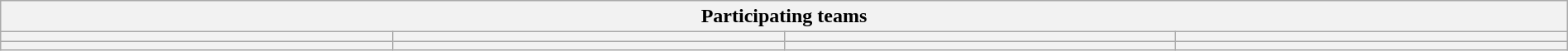<table class="wikitable" style="width:100%;">
<tr>
<th colspan=4><strong>Participating teams</strong></th>
</tr>
<tr>
<th style="width:25%;"></th>
<th style="width:25%;"></th>
<th style="width:25%;"></th>
<th style="width:25%;"></th>
</tr>
<tr>
<th style="width:25%;"></th>
<th style="width:25%;"></th>
<th style="width:25%;"></th>
<th style="width:25%;"></th>
</tr>
</table>
